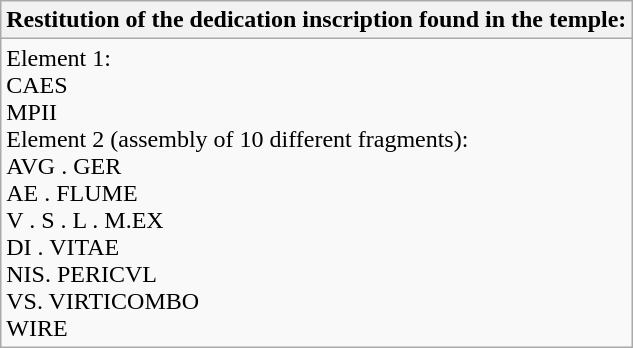<table class="wikitable">
<tr>
<th>Restitution of the dedication inscription found in the temple:</th>
</tr>
<tr>
<td>Element 1:<br>CAES<br>MPII<br>Element 2 (assembly of 10 different fragments):<br>AVG . GER<br>AE . FLUME<br>V . S . L . M.EX<br>DI . VITAE<br>NIS. PERICVL<br>VS. VIRTICOMBO<br>WIRE</td>
</tr>
</table>
